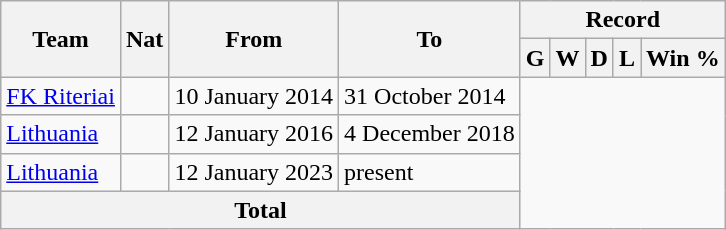<table class="wikitable" style="text-align: center">
<tr>
<th rowspan="2">Team</th>
<th rowspan="2">Nat</th>
<th rowspan="2">From</th>
<th rowspan="2">To</th>
<th colspan="5">Record</th>
</tr>
<tr>
<th>G</th>
<th>W</th>
<th>D</th>
<th>L</th>
<th>Win %</th>
</tr>
<tr>
<td align=left><a href='#'>FK Riteriai</a></td>
<td></td>
<td align=left>10 January 2014</td>
<td align=left>31 October 2014<br></td>
</tr>
<tr>
<td align=left><a href='#'>Lithuania</a></td>
<td></td>
<td align=left>12 January 2016</td>
<td align=left>4 December 2018<br></td>
</tr>
<tr>
<td align=left><a href='#'>Lithuania</a></td>
<td></td>
<td align=left>12 January 2023</td>
<td align=left>present<br></td>
</tr>
<tr>
<th colspan="4">Total<br></th>
</tr>
</table>
